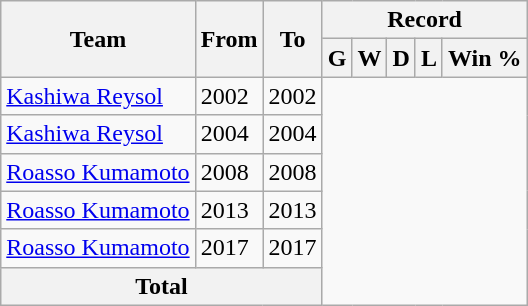<table class="wikitable" style="text-align: center">
<tr>
<th rowspan="2">Team</th>
<th rowspan="2">From</th>
<th rowspan="2">To</th>
<th colspan="5">Record</th>
</tr>
<tr>
<th>G</th>
<th>W</th>
<th>D</th>
<th>L</th>
<th>Win %</th>
</tr>
<tr>
<td align="left"><a href='#'>Kashiwa Reysol</a></td>
<td align="left">2002</td>
<td align="left">2002<br></td>
</tr>
<tr>
<td align="left"><a href='#'>Kashiwa Reysol</a></td>
<td align="left">2004</td>
<td align="left">2004<br></td>
</tr>
<tr>
<td align="left"><a href='#'>Roasso Kumamoto</a></td>
<td align="left">2008</td>
<td align="left">2008<br></td>
</tr>
<tr>
<td align="left"><a href='#'>Roasso Kumamoto</a></td>
<td align="left">2013</td>
<td align="left">2013<br></td>
</tr>
<tr>
<td align="left"><a href='#'>Roasso Kumamoto</a></td>
<td align="left">2017</td>
<td align="left">2017<br></td>
</tr>
<tr>
<th colspan="3">Total<br></th>
</tr>
</table>
